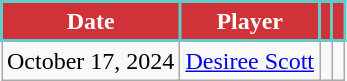<table class="wikitable sortable" style="text-align:left;">
<tr>
<th style="background:#CF3339; color:#FFF; border:2px solid #62CBC9;" width:150px;" data-sort-type="date">Date</th>
<th style="background:#CF3339; color:#FFF; border:2px solid #62CBC9;" width:200px;">Player</th>
<th style="background:#CF3339; color:#FFF; border:2px solid #62CBC9;" width:55px;"></th>
<th style="background:#CF3339; color:#FFF; border:2px solid #62CBC9;" width:30px;"></th>
</tr>
<tr>
<td>October 17, 2024</td>
<td> <a href='#'>Desiree Scott</a></td>
<td align="center"></td>
<td></td>
</tr>
</table>
